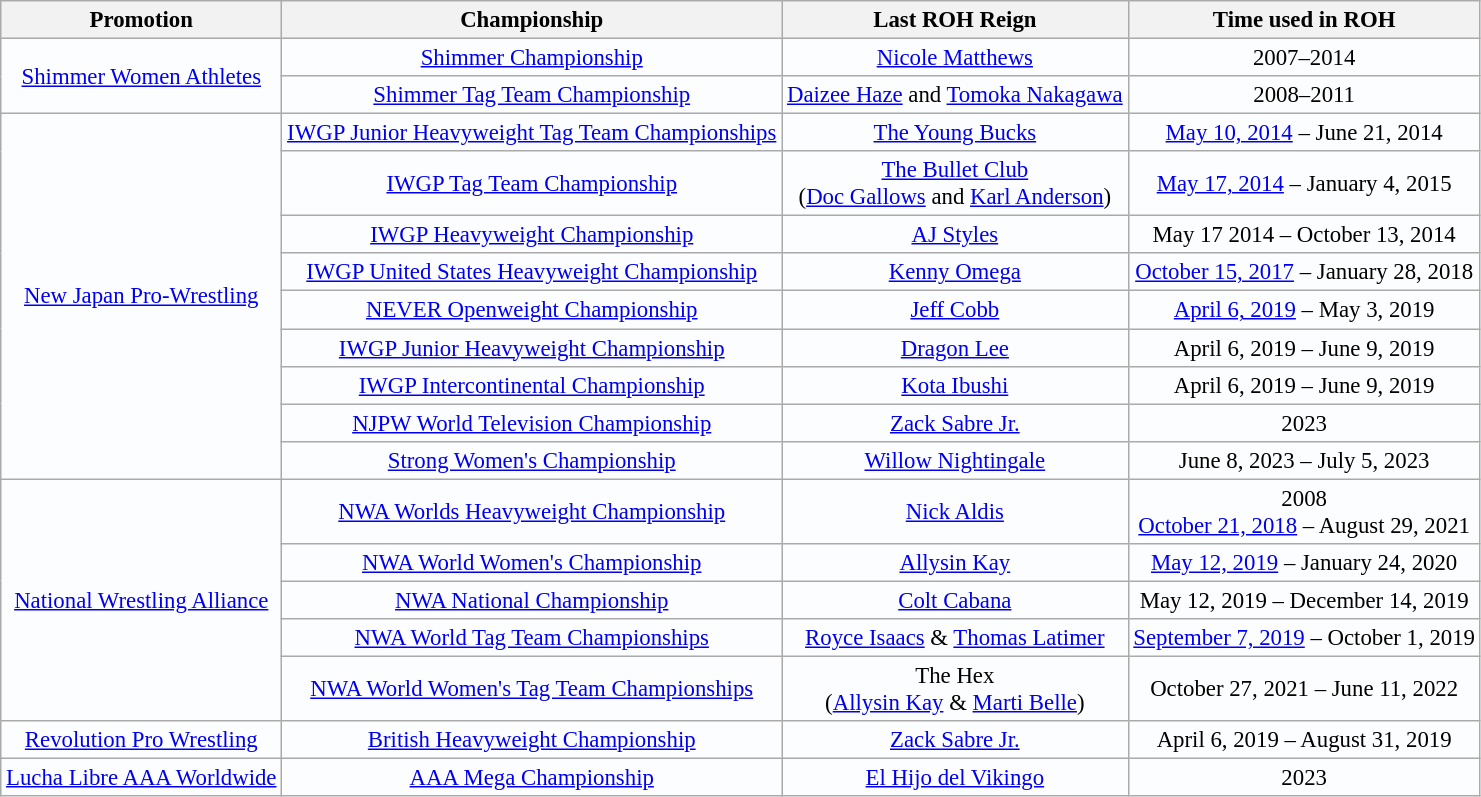<table class="wikitable" style="background:#fcfdff; font-size:95%; text-align: center;">
<tr>
<th>Promotion</th>
<th>Championship</th>
<th>Last ROH Reign</th>
<th>Time used in ROH</th>
</tr>
<tr>
<td rowspan="2"><a href='#'>Shimmer Women Athletes</a></td>
<td><a href='#'>Shimmer Championship</a></td>
<td><a href='#'>Nicole Matthews</a></td>
<td>2007–2014</td>
</tr>
<tr>
<td><a href='#'>Shimmer Tag Team Championship</a></td>
<td><a href='#'>Daizee Haze</a> and <a href='#'>Tomoka Nakagawa</a></td>
<td>2008–2011</td>
</tr>
<tr>
<td rowspan=9><a href='#'>New Japan Pro-Wrestling</a></td>
<td><a href='#'>IWGP Junior Heavyweight Tag Team Championships</a></td>
<td><a href='#'>The Young Bucks</a></td>
<td><a href='#'>May 10, 2014</a> – June 21, 2014</td>
</tr>
<tr>
<td><a href='#'>IWGP Tag Team Championship</a></td>
<td><a href='#'>The Bullet Club</a><br>(<a href='#'>Doc Gallows</a> and <a href='#'>Karl Anderson</a>)</td>
<td><a href='#'>May 17, 2014</a> – January 4, 2015</td>
</tr>
<tr>
<td><a href='#'>IWGP Heavyweight Championship</a></td>
<td><a href='#'>AJ Styles</a></td>
<td>May 17 2014 – October 13, 2014</td>
</tr>
<tr>
<td><a href='#'>IWGP United States Heavyweight Championship</a></td>
<td><a href='#'>Kenny Omega</a></td>
<td><a href='#'>October 15, 2017</a> – January 28, 2018</td>
</tr>
<tr>
<td><a href='#'>NEVER Openweight Championship</a></td>
<td><a href='#'>Jeff Cobb</a></td>
<td><a href='#'>April 6, 2019</a> – May 3, 2019</td>
</tr>
<tr>
<td><a href='#'>IWGP Junior Heavyweight Championship</a></td>
<td><a href='#'>Dragon Lee</a></td>
<td>April 6, 2019 – June 9, 2019</td>
</tr>
<tr>
<td><a href='#'>IWGP Intercontinental Championship</a></td>
<td><a href='#'>Kota Ibushi</a></td>
<td>April 6, 2019 – June 9, 2019</td>
</tr>
<tr>
<td><a href='#'>NJPW World Television Championship</a></td>
<td><a href='#'>Zack Sabre Jr.</a></td>
<td>2023</td>
</tr>
<tr>
<td><a href='#'>Strong Women's Championship</a></td>
<td><a href='#'>Willow Nightingale</a></td>
<td>June 8, 2023 – July 5, 2023</td>
</tr>
<tr>
<td rowspan=5><a href='#'>National Wrestling Alliance</a></td>
<td><a href='#'>NWA Worlds Heavyweight Championship</a></td>
<td><a href='#'>Nick Aldis</a></td>
<td>2008<br><a href='#'>October 21, 2018</a> – August 29, 2021</td>
</tr>
<tr>
<td><a href='#'>NWA World Women's Championship</a></td>
<td><a href='#'>Allysin Kay</a></td>
<td><a href='#'>May 12, 2019</a> – January 24, 2020</td>
</tr>
<tr>
<td><a href='#'>NWA National Championship</a></td>
<td><a href='#'>Colt Cabana</a></td>
<td>May 12, 2019 – December 14, 2019</td>
</tr>
<tr>
<td><a href='#'>NWA World Tag Team Championships</a></td>
<td><a href='#'>Royce Isaacs</a> & <a href='#'>Thomas Latimer</a></td>
<td><a href='#'>September 7, 2019</a> – October 1, 2019</td>
</tr>
<tr>
<td><a href='#'>NWA World Women's Tag Team Championships</a></td>
<td>The Hex<br>(<a href='#'>Allysin Kay</a> & <a href='#'>Marti Belle</a>)</td>
<td>October 27, 2021 – June 11, 2022</td>
</tr>
<tr>
<td><a href='#'>Revolution Pro Wrestling</a></td>
<td><a href='#'>British Heavyweight Championship</a></td>
<td><a href='#'>Zack Sabre Jr.</a></td>
<td>April 6, 2019 – August 31, 2019</td>
</tr>
<tr>
<td><a href='#'>Lucha Libre AAA Worldwide</a></td>
<td><a href='#'>AAA Mega Championship</a></td>
<td><a href='#'>El Hijo del Vikingo</a></td>
<td>2023</td>
</tr>
</table>
